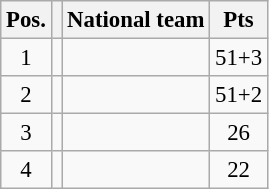<table class=wikitable style="font-size: 95%">
<tr>
<th>Pos.</th>
<th></th>
<th>National team</th>
<th>Pts</th>
</tr>
<tr align=center >
<td>1</td>
<td></td>
<td align=left></td>
<td>51+3</td>
</tr>
<tr align=center>
<td>2</td>
<td></td>
<td align=left></td>
<td>51+2</td>
</tr>
<tr align=center>
<td>3</td>
<td></td>
<td align=left></td>
<td>26</td>
</tr>
<tr align=center>
<td>4</td>
<td></td>
<td align=left></td>
<td>22</td>
</tr>
</table>
